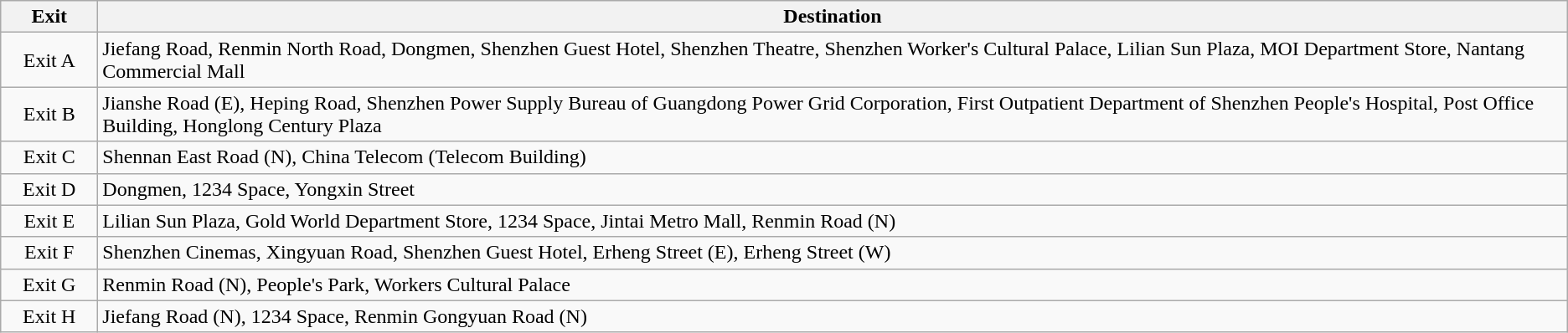<table class="wikitable">
<tr>
<th style="width:70px">Exit</th>
<th>Destination</th>
</tr>
<tr>
<td align="center">Exit A</td>
<td>Jiefang Road, Renmin North Road, Dongmen, Shenzhen Guest Hotel, Shenzhen Theatre, Shenzhen Worker's Cultural Palace, Lilian Sun Plaza, MOI Department Store, Nantang Commercial Mall</td>
</tr>
<tr>
<td align="center">Exit B</td>
<td>Jianshe Road (E), Heping Road, Shenzhen Power Supply Bureau of Guangdong Power Grid Corporation, First Outpatient Department of Shenzhen People's Hospital, Post Office Building, Honglong Century Plaza</td>
</tr>
<tr>
<td align="center">Exit C</td>
<td>Shennan East Road (N), China Telecom (Telecom Building)</td>
</tr>
<tr>
<td align="center">Exit D</td>
<td>Dongmen, 1234 Space, Yongxin Street</td>
</tr>
<tr>
<td align="center">Exit E</td>
<td>Lilian Sun Plaza, Gold World Department Store, 1234 Space, Jintai Metro Mall, Renmin Road (N)</td>
</tr>
<tr>
<td align="center">Exit F</td>
<td>Shenzhen Cinemas, Xingyuan Road, Shenzhen Guest Hotel, Erheng Street (E), Erheng Street (W)</td>
</tr>
<tr>
<td align="center">Exit G</td>
<td>Renmin Road (N), People's Park, Workers Cultural Palace</td>
</tr>
<tr>
<td align="center">Exit H</td>
<td>Jiefang Road (N), 1234 Space, Renmin Gongyuan Road (N)</td>
</tr>
</table>
